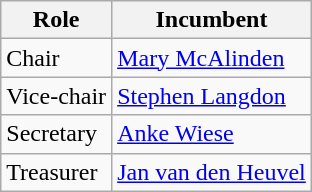<table class="wikitable">
<tr>
<th>Role</th>
<th>Incumbent</th>
</tr>
<tr>
<td>Chair</td>
<td><a href='#'>Mary McAlinden</a></td>
</tr>
<tr>
<td>Vice-chair</td>
<td><a href='#'>Stephen Langdon</a></td>
</tr>
<tr>
<td>Secretary</td>
<td><a href='#'>Anke Wiese</a></td>
</tr>
<tr>
<td>Treasurer</td>
<td><a href='#'>Jan van den Heuvel</a></td>
</tr>
</table>
